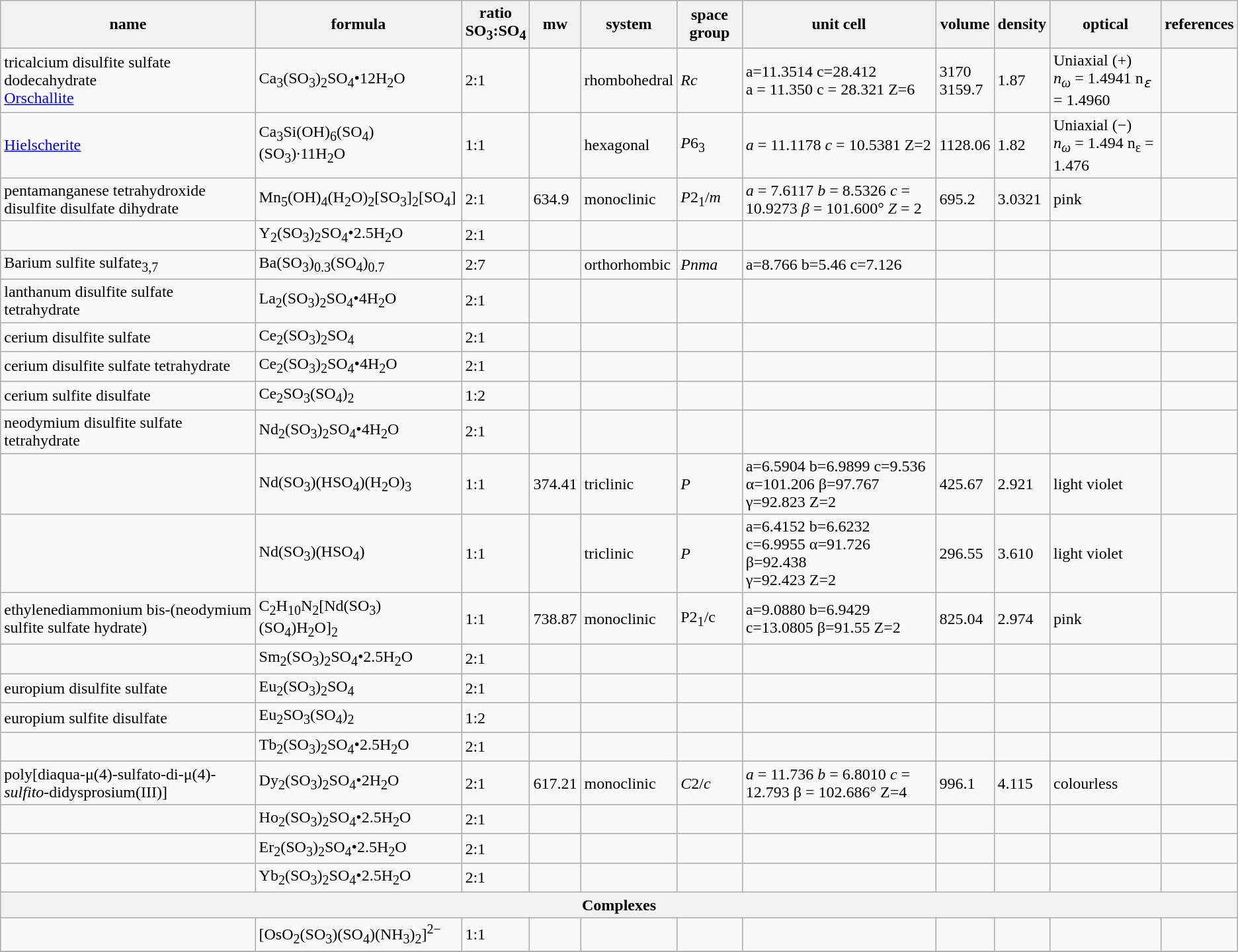<table class="wikitable">
<tr>
<th>name</th>
<th>formula</th>
<th>ratio<br>SO<sub>3</sub>:SO<sub>4</sub></th>
<th>mw</th>
<th>system</th>
<th>space group</th>
<th>unit cell</th>
<th>volume</th>
<th>density</th>
<th>optical</th>
<th>references</th>
</tr>
<tr>
<td>tricalcium disulfite sulfate dodecahydrate<br><a href='#'>Orschallite</a></td>
<td>Ca<sub>3</sub>(SO<sub>3</sub>)<sub>2</sub>SO<sub>4</sub>•12H<sub>2</sub>O</td>
<td>2:1</td>
<td></td>
<td>rhombohedral</td>
<td><em>R</em><em>c</em></td>
<td>a=11.3514 c=28.412<br>a = 11.350 c = 28.321 Z=6</td>
<td>3170<br>3159.7</td>
<td>1.87</td>
<td>Uniaxial (+)<br><em>n<sub>ω</sub></em> = 1.4941 n<em><sub>ɛ</sub></em> = 1.4960</td>
<td></td>
</tr>
<tr>
<td><a href='#'>Hielscherite</a></td>
<td>Ca<sub>3</sub>Si(OH)<sub>6</sub>(SO<sub>4</sub>)(SO<sub>3</sub>)·11H<sub>2</sub>O</td>
<td>1:1</td>
<td></td>
<td>hexagonal</td>
<td><em>P</em>6<sub>3</sub></td>
<td><em>a</em> = 11.1178 <em>c</em> = 10.5381 Z=2</td>
<td>1128.06</td>
<td>1.82</td>
<td>Uniaxial (−)<br><em>n<sub>ω</sub></em> = 1.494 n<sub>ε</sub> = 1.476</td>
<td></td>
</tr>
<tr>
<td>pentamanganese tetrahydroxide disulfite disulfate dihydrate</td>
<td>Mn<sub>5</sub>(OH)<sub>4</sub>(H<sub>2</sub>O)<sub>2</sub>[SO<sub>3</sub>]<sub>2</sub>[SO<sub>4</sub>]</td>
<td>2:1</td>
<td>634.9</td>
<td>monoclinic</td>
<td><em>P</em>2<sub>1</sub>/<em>m</em></td>
<td><em>a</em> = 7.6117 <em>b</em> = 8.5326 <em>c</em> = 10.9273 <em>β</em> = 101.600° <em>Z</em> = 2</td>
<td>695.2</td>
<td>3.0321</td>
<td>pink</td>
<td></td>
</tr>
<tr>
<td></td>
<td>Y<sub>2</sub>(SO<sub>3</sub>)<sub>2</sub>SO<sub>4</sub>•2.5H<sub>2</sub>O</td>
<td>2:1</td>
<td></td>
<td></td>
<td></td>
<td></td>
<td></td>
<td></td>
<td></td>
<td></td>
</tr>
<tr>
<td>Barium sulfite sulfate<sub>3,7</sub></td>
<td>Ba(SO<sub>3</sub>)<sub>0.3</sub>(SO<sub>4</sub>)<sub>0.7</sub></td>
<td>2:7</td>
<td></td>
<td>orthorhombic</td>
<td><em>Pnma</em></td>
<td>a=8.766 b=5.46 c=7.126</td>
<td></td>
<td></td>
<td></td>
<td></td>
</tr>
<tr>
<td>lanthanum disulfite sulfate tetrahydrate</td>
<td>La<sub>2</sub>(SO<sub>3</sub>)<sub>2</sub>SO<sub>4</sub>•4H<sub>2</sub>O</td>
<td>2:1</td>
<td></td>
<td></td>
<td></td>
<td></td>
<td></td>
<td></td>
<td></td>
<td></td>
</tr>
<tr>
<td>cerium disulfite sulfate</td>
<td>Ce<sub>2</sub>(SO<sub>3</sub>)<sub>2</sub>SO<sub>4</sub></td>
<td>2:1</td>
<td></td>
<td></td>
<td></td>
<td></td>
<td></td>
<td></td>
<td></td>
<td></td>
</tr>
<tr>
<td>cerium disulfite sulfate tetrahydrate</td>
<td>Ce<sub>2</sub>(SO<sub>3</sub>)<sub>2</sub>SO<sub>4</sub>•4H<sub>2</sub>O</td>
<td>2:1</td>
<td></td>
<td></td>
<td></td>
<td></td>
<td></td>
<td></td>
<td></td>
<td></td>
</tr>
<tr>
<td>cerium sulfite disulfate</td>
<td>Ce<sub>2</sub>SO<sub>3</sub>(SO<sub>4</sub>)<sub>2</sub></td>
<td>1:2</td>
<td></td>
<td></td>
<td></td>
<td></td>
<td></td>
<td></td>
<td></td>
<td></td>
</tr>
<tr>
<td>neodymium disulfite sulfate tetrahydrate</td>
<td>Nd<sub>2</sub>(SO<sub>3</sub>)<sub>2</sub>SO<sub>4</sub>•4H<sub>2</sub>O</td>
<td>2:1</td>
<td></td>
<td></td>
<td></td>
<td></td>
<td></td>
<td></td>
<td></td>
<td></td>
</tr>
<tr>
<td></td>
<td>Nd(SO<sub>3</sub>)(HSO<sub>4</sub>)(H<sub>2</sub>O)<sub>3</sub></td>
<td>1:1</td>
<td>374.41</td>
<td>triclinic</td>
<td><em>P</em></td>
<td>a=6.5904 b=6.9899 c=9.536 α=101.206 β=97.767<br>γ=92.823 Z=2</td>
<td>425.67</td>
<td>2.921</td>
<td>light violet</td>
<td></td>
</tr>
<tr>
<td></td>
<td>Nd(SO<sub>3</sub>)(HSO<sub>4</sub>)</td>
<td>1:1</td>
<td></td>
<td>triclinic</td>
<td><em>P</em></td>
<td>a=6.4152 b=6.6232 c=6.9955 α=91.726 β=92.438<br>γ=92.423 Z=2</td>
<td>296.55</td>
<td>3.610</td>
<td>light violet</td>
<td></td>
</tr>
<tr>
<td>ethylenediammonium bis-(neodymium sulfite sulfate hydrate)</td>
<td>C<sub>2</sub>H<sub>10</sub>N<sub>2</sub>[Nd(SO<sub>3</sub>)(SO<sub>4</sub>)H<sub>2</sub>O]<sub>2</sub></td>
<td>1:1</td>
<td>738.87</td>
<td>monoclinic</td>
<td>P2<sub>1</sub>/c</td>
<td>a=9.0880 b=6.9429 c=13.0805 β=91.55 Z=2</td>
<td>825.04</td>
<td>2.974</td>
<td>pink</td>
<td></td>
</tr>
<tr>
<td></td>
<td>Sm<sub>2</sub>(SO<sub>3</sub>)<sub>2</sub>SO<sub>4</sub>•2.5H<sub>2</sub>O</td>
<td>2:1</td>
<td></td>
<td></td>
<td></td>
<td></td>
<td></td>
<td></td>
<td></td>
<td></td>
</tr>
<tr>
<td>europium disulfite sulfate</td>
<td>Eu<sub>2</sub>(SO<sub>3</sub>)<sub>2</sub>SO<sub>4</sub></td>
<td>2:1</td>
<td></td>
<td></td>
<td></td>
<td></td>
<td></td>
<td></td>
<td></td>
<td></td>
</tr>
<tr>
<td>europium sulfite disulfate</td>
<td>Eu<sub>2</sub>SO<sub>3</sub>(SO<sub>4</sub>)<sub>2</sub></td>
<td>1:2</td>
<td></td>
<td></td>
<td></td>
<td></td>
<td></td>
<td></td>
<td></td>
<td></td>
</tr>
<tr>
<td></td>
<td>Tb<sub>2</sub>(SO<sub>3</sub>)<sub>2</sub>SO<sub>4</sub>•2.5H<sub>2</sub>O</td>
<td>2:1</td>
<td></td>
<td></td>
<td></td>
<td></td>
<td></td>
<td></td>
<td></td>
<td></td>
</tr>
<tr>
<td>poly[diaqua-μ(4)-sulfato-di-μ(4)-<em>sulfito</em>-didysprosium(III)]</td>
<td>Dy<sub>2</sub>(SO<sub>3</sub>)<sub>2</sub>SO<sub>4</sub>•2H<sub>2</sub>O</td>
<td>2:1</td>
<td>617.21</td>
<td>monoclinic</td>
<td><em>C</em>2/<em>c</em></td>
<td><em>a</em> = 11.736 <em>b</em> = 6.8010 <em>c</em> = 12.793 β = 102.686° Z=4</td>
<td>996.1</td>
<td>4.115</td>
<td>colourless</td>
<td></td>
</tr>
<tr>
<td></td>
<td>Ho<sub>2</sub>(SO<sub>3</sub>)<sub>2</sub>SO<sub>4</sub>•2.5H<sub>2</sub>O</td>
<td>2:1</td>
<td></td>
<td></td>
<td></td>
<td></td>
<td></td>
<td></td>
<td></td>
<td></td>
</tr>
<tr>
<td></td>
<td>Er<sub>2</sub>(SO<sub>3</sub>)<sub>2</sub>SO<sub>4</sub>•2.5H<sub>2</sub>O</td>
<td>2:1</td>
<td></td>
<td></td>
<td></td>
<td></td>
<td></td>
<td></td>
<td></td>
<td></td>
</tr>
<tr>
<td></td>
<td>Yb<sub>2</sub>(SO<sub>3</sub>)<sub>2</sub>SO<sub>4</sub>•2.5H<sub>2</sub>O</td>
<td>2:1</td>
<td></td>
<td></td>
<td></td>
<td></td>
<td></td>
<td></td>
<td></td>
<td></td>
</tr>
<tr>
<th colspan="11">Complexes</th>
</tr>
<tr>
<td></td>
<td>[OsO<sub>2</sub>(SO<sub>3</sub>)(SO<sub>4</sub>)(NH<sub>3</sub>)<sub>2</sub>]<sup>2−</sup></td>
<td>1:1</td>
<td></td>
<td></td>
<td></td>
<td></td>
<td></td>
<td></td>
<td></td>
<td></td>
</tr>
<tr>
</tr>
</table>
